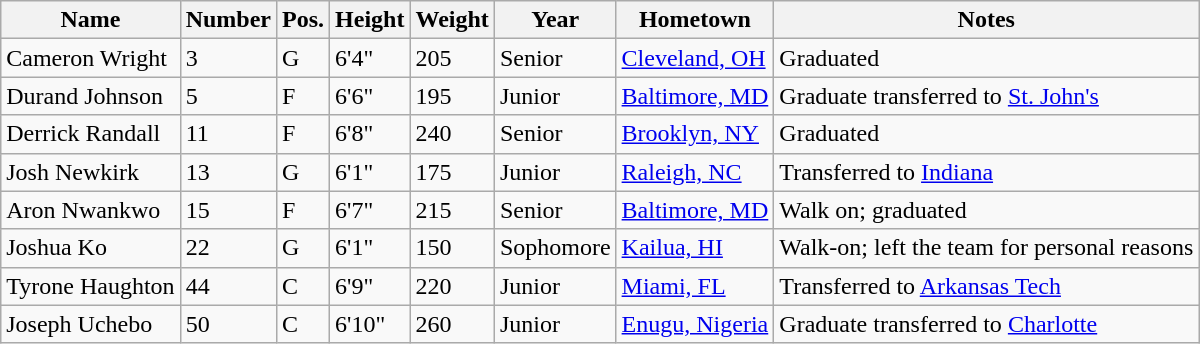<table class="wikitable sortable" border="1">
<tr>
<th>Name</th>
<th>Number</th>
<th>Pos.</th>
<th>Height</th>
<th>Weight</th>
<th>Year</th>
<th>Hometown</th>
<th class="unsortable">Notes</th>
</tr>
<tr>
<td>Cameron Wright</td>
<td>3</td>
<td>G</td>
<td>6'4"</td>
<td>205</td>
<td> Senior</td>
<td><a href='#'>Cleveland, OH</a></td>
<td>Graduated</td>
</tr>
<tr>
<td>Durand Johnson</td>
<td>5</td>
<td>F</td>
<td>6'6"</td>
<td>195</td>
<td> Junior</td>
<td><a href='#'>Baltimore, MD</a></td>
<td>Graduate transferred to <a href='#'>St. John's</a></td>
</tr>
<tr>
<td>Derrick Randall</td>
<td>11</td>
<td>F</td>
<td>6'8"</td>
<td>240</td>
<td>Senior</td>
<td><a href='#'>Brooklyn, NY</a></td>
<td>Graduated</td>
</tr>
<tr>
<td>Josh Newkirk</td>
<td>13</td>
<td>G</td>
<td>6'1"</td>
<td>175</td>
<td>Junior</td>
<td><a href='#'>Raleigh, NC</a></td>
<td>Transferred to <a href='#'>Indiana</a></td>
</tr>
<tr>
<td>Aron Nwankwo</td>
<td>15</td>
<td>F</td>
<td>6'7"</td>
<td>215</td>
<td>Senior</td>
<td><a href='#'>Baltimore, MD</a></td>
<td>Walk on; graduated</td>
</tr>
<tr>
<td>Joshua Ko</td>
<td>22</td>
<td>G</td>
<td>6'1"</td>
<td>150</td>
<td>Sophomore</td>
<td><a href='#'>Kailua, HI</a></td>
<td>Walk-on; left the team for personal reasons</td>
</tr>
<tr>
<td>Tyrone Haughton</td>
<td>44</td>
<td>C</td>
<td>6'9"</td>
<td>220</td>
<td>Junior</td>
<td><a href='#'>Miami, FL</a></td>
<td>Transferred to <a href='#'>Arkansas Tech</a></td>
</tr>
<tr>
<td>Joseph Uchebo</td>
<td>50</td>
<td>C</td>
<td>6'10"</td>
<td>260</td>
<td>Junior</td>
<td><a href='#'>Enugu, Nigeria</a></td>
<td>Graduate transferred to <a href='#'>Charlotte</a></td>
</tr>
</table>
